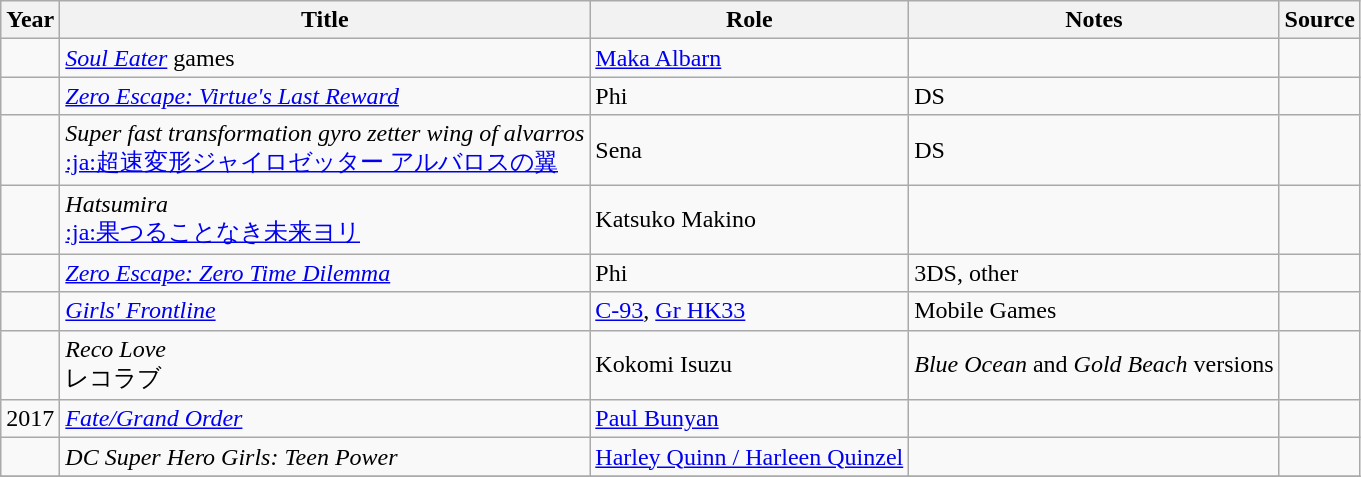<table class="wikitable sortable plainrowheaders">
<tr>
<th>Year</th>
<th>Title</th>
<th>Role</th>
<th class="unsortable">Notes</th>
<th class="unsortable">Source</th>
</tr>
<tr>
<td></td>
<td><em><a href='#'>Soul Eater</a></em> games</td>
<td><a href='#'>Maka Albarn</a></td>
<td></td>
<td></td>
</tr>
<tr>
<td></td>
<td><em><a href='#'>Zero Escape: Virtue's Last Reward</a></em></td>
<td>Phi</td>
<td>DS</td>
<td></td>
</tr>
<tr>
<td></td>
<td><em>Super fast transformation gyro zetter wing of alvarros</em><br><a href='#'>:ja:超速変形ジャイロゼッター アルバロスの翼</a></td>
<td>Sena</td>
<td>DS</td>
<td></td>
</tr>
<tr>
<td></td>
<td><em>Hatsumira</em><br><a href='#'>:ja:果つることなき未来ヨリ</a></td>
<td>Katsuko Makino</td>
<td></td>
<td></td>
</tr>
<tr>
<td></td>
<td><em><a href='#'>Zero Escape: Zero Time Dilemma</a></em></td>
<td>Phi</td>
<td>3DS, other</td>
<td></td>
</tr>
<tr>
<td></td>
<td><em><a href='#'>Girls' Frontline</a></em></td>
<td><a href='#'>C-93</a>, <a href='#'>Gr HK33</a></td>
<td>Mobile Games</td>
</tr>
<tr>
<td></td>
<td><em>Reco Love</em><br>レコラブ</td>
<td>Kokomi Isuzu</td>
<td><em>Blue Ocean</em> and <em>Gold Beach</em> versions</td>
<td></td>
</tr>
<tr>
<td>2017</td>
<td><em><a href='#'>Fate/Grand Order</a></em></td>
<td><a href='#'>Paul Bunyan</a></td>
<td></td>
<td></td>
</tr>
<tr>
<td></td>
<td><em>DC Super Hero Girls: Teen Power</em></td>
<td><a href='#'>Harley Quinn / Harleen Quinzel</a></td>
<td></td>
<td></td>
</tr>
<tr>
</tr>
</table>
